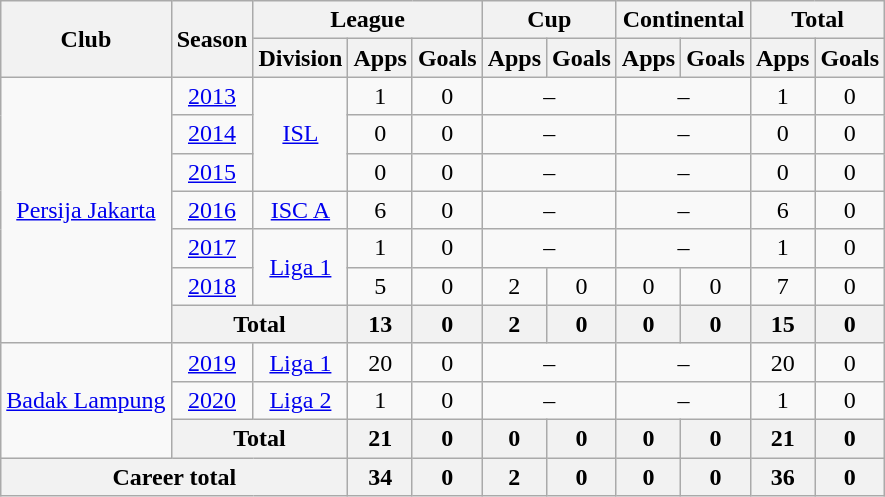<table class=wikitable style="text-align:center">
<tr>
<th rowspan=2>Club</th>
<th rowspan=2>Season</th>
<th colspan=3>League</th>
<th colspan=2>Cup</th>
<th colspan=2>Continental</th>
<th colspan=2>Total</th>
</tr>
<tr>
<th>Division</th>
<th>Apps</th>
<th>Goals</th>
<th>Apps</th>
<th>Goals</th>
<th>Apps</th>
<th>Goals</th>
<th>Apps</th>
<th>Goals</th>
</tr>
<tr>
<td rowspan="7"><a href='#'>Persija Jakarta</a></td>
<td><a href='#'>2013</a></td>
<td rowspan="3"><a href='#'>ISL</a></td>
<td>1</td>
<td>0</td>
<td colspan=2>–</td>
<td colspan=2>–</td>
<td>1</td>
<td>0</td>
</tr>
<tr>
<td><a href='#'>2014</a></td>
<td>0</td>
<td>0</td>
<td colspan=2>–</td>
<td colspan=2>–</td>
<td>0</td>
<td>0</td>
</tr>
<tr>
<td><a href='#'>2015</a></td>
<td>0</td>
<td>0</td>
<td colspan=2>–</td>
<td colspan=2>–</td>
<td>0</td>
<td>0</td>
</tr>
<tr>
<td><a href='#'>2016</a></td>
<td><a href='#'>ISC A</a></td>
<td>6</td>
<td>0</td>
<td colspan=2>–</td>
<td colspan=2>–</td>
<td>6</td>
<td>0</td>
</tr>
<tr>
<td><a href='#'>2017</a></td>
<td rowspan="2"><a href='#'>Liga 1</a></td>
<td>1</td>
<td>0</td>
<td colspan=2>–</td>
<td colspan=2>–</td>
<td>1</td>
<td>0</td>
</tr>
<tr>
<td><a href='#'>2018</a></td>
<td>5</td>
<td>0</td>
<td>2</td>
<td>0</td>
<td>0</td>
<td>0</td>
<td>7</td>
<td>0</td>
</tr>
<tr>
<th colspan="2">Total</th>
<th>13</th>
<th>0</th>
<th>2</th>
<th>0</th>
<th>0</th>
<th>0</th>
<th>15</th>
<th>0</th>
</tr>
<tr>
<td rowspan="3"><a href='#'>Badak Lampung</a></td>
<td><a href='#'>2019</a></td>
<td><a href='#'>Liga 1</a></td>
<td>20</td>
<td>0</td>
<td colspan=2>–</td>
<td colspan=2>–</td>
<td>20</td>
<td>0</td>
</tr>
<tr>
<td><a href='#'>2020</a></td>
<td><a href='#'>Liga 2</a></td>
<td>1</td>
<td>0</td>
<td colspan=2>–</td>
<td colspan=2>–</td>
<td>1</td>
<td>0</td>
</tr>
<tr>
<th colspan="2">Total</th>
<th>21</th>
<th>0</th>
<th>0</th>
<th>0</th>
<th>0</th>
<th>0</th>
<th>21</th>
<th>0</th>
</tr>
<tr>
<th colspan="3">Career total</th>
<th>34</th>
<th>0</th>
<th>2</th>
<th>0</th>
<th>0</th>
<th>0</th>
<th>36</th>
<th>0</th>
</tr>
</table>
